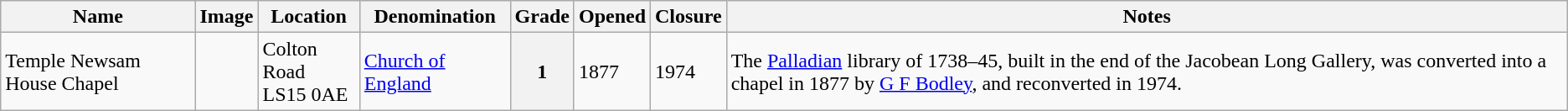<table class="wikitable sortable">
<tr>
<th>Name</th>
<th class="unsortable">Image</th>
<th>Location</th>
<th>Denomination</th>
<th>Grade</th>
<th>Opened</th>
<th>Closure</th>
<th class="unsortable">Notes</th>
</tr>
<tr>
<td>Temple Newsam House Chapel</td>
<td></td>
<td>Colton Road<br>LS15 0AE</td>
<td><a href='#'>Church of England</a></td>
<th>1</th>
<td>1877</td>
<td>1974</td>
<td>The <a href='#'>Palladian</a> library of 1738–45, built in the end of the Jacobean Long Gallery, was converted into a chapel in 1877 by <a href='#'>G F Bodley</a>, and reconverted in 1974.</td>
</tr>
</table>
